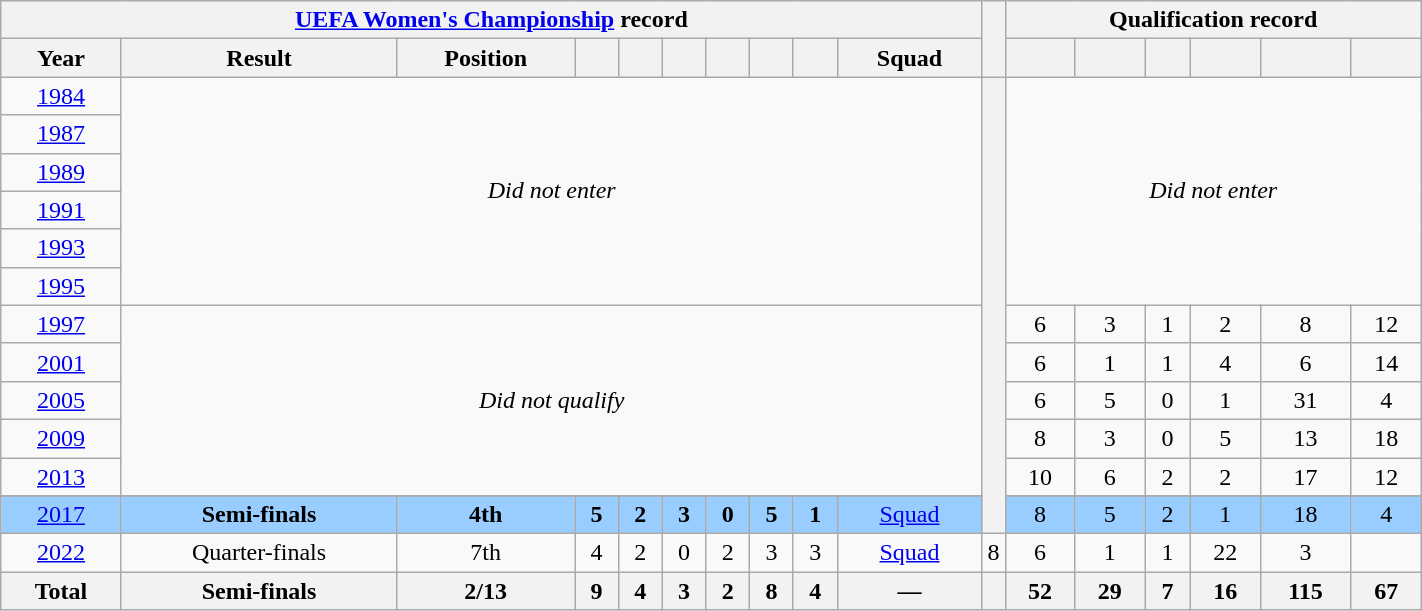<table class="wikitable" style="text-align: center; width:75%;">
<tr>
<th colspan=10><a href='#'>UEFA Women's Championship</a> record</th>
<th width=1% rowspan=2></th>
<th colspan=7>Qualification record</th>
</tr>
<tr>
<th>Year</th>
<th>Result</th>
<th>Position</th>
<th></th>
<th></th>
<th></th>
<th></th>
<th></th>
<th></th>
<th>Squad</th>
<th></th>
<th></th>
<th></th>
<th></th>
<th></th>
<th></th>
</tr>
<tr>
<td><a href='#'>1984</a></td>
<td colspan=9 rowspan=6><em>Did not enter</em></td>
<th width=1% rowspan=13></th>
<td colspan=9 rowspan=6><em>Did not enter</em></td>
</tr>
<tr>
<td> <a href='#'>1987</a></td>
</tr>
<tr>
<td> <a href='#'>1989</a></td>
</tr>
<tr>
<td> <a href='#'>1991</a></td>
</tr>
<tr>
<td> <a href='#'>1993</a></td>
</tr>
<tr>
<td> <a href='#'>1995</a></td>
</tr>
<tr>
<td>  <a href='#'>1997</a></td>
<td colspan=9 rowspan=5><em>Did not qualify</em></td>
<td>6</td>
<td>3</td>
<td>1</td>
<td>2</td>
<td>8</td>
<td>12</td>
</tr>
<tr>
<td> <a href='#'>2001</a></td>
<td>6</td>
<td>1</td>
<td>1</td>
<td>4</td>
<td>6</td>
<td>14</td>
</tr>
<tr>
<td> <a href='#'>2005</a></td>
<td>6</td>
<td>5</td>
<td>0</td>
<td>1</td>
<td>31</td>
<td>4</td>
</tr>
<tr>
<td> <a href='#'>2009</a></td>
<td>8</td>
<td>3</td>
<td>0</td>
<td>5</td>
<td>13</td>
<td>18</td>
</tr>
<tr>
<td> <a href='#'>2013</a></td>
<td>10</td>
<td>6</td>
<td>2</td>
<td>2</td>
<td>17</td>
<td>12</td>
</tr>
<tr>
</tr>
<tr style="background:#9acdff">
<td> <a href='#'>2017</a></td>
<td><strong>Semi-finals</strong></td>
<td><strong>4th</strong></td>
<td><strong>5</strong></td>
<td><strong>2</strong></td>
<td><strong>3</strong></td>
<td><strong>0</strong></td>
<td><strong>5</strong></td>
<td><strong>1</strong></td>
<td><a href='#'>Squad</a></td>
<td>8</td>
<td>5</td>
<td>2</td>
<td>1</td>
<td>18</td>
<td>4</td>
</tr>
<tr>
<td> <a href='#'>2022</a></td>
<td>Quarter-finals</td>
<td>7th</td>
<td>4</td>
<td>2</td>
<td>0</td>
<td>2</td>
<td>3</td>
<td>3</td>
<td><a href='#'>Squad</a></td>
<td>8</td>
<td>6</td>
<td>1</td>
<td>1</td>
<td>22</td>
<td>3</td>
</tr>
<tr>
<th>Total</th>
<th>Semi-finals</th>
<th>2/13</th>
<th>9</th>
<th>4</th>
<th>3</th>
<th>2</th>
<th>8</th>
<th>4</th>
<th>—</th>
<th width=1%></th>
<th>52</th>
<th>29</th>
<th>7</th>
<th>16</th>
<th>115</th>
<th>67</th>
</tr>
</table>
